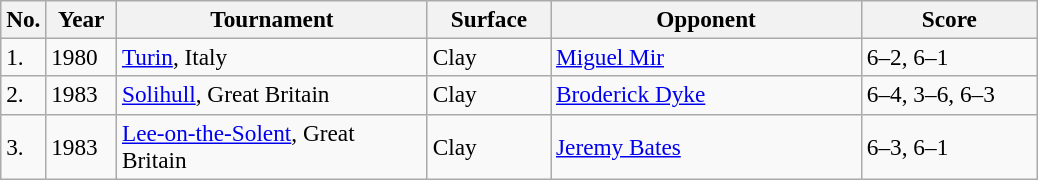<table class="sortable wikitable" style=font-size:97%>
<tr>
<th width=20>No.</th>
<th width=40>Year</th>
<th width=200>Tournament</th>
<th width=75>Surface</th>
<th width=200>Opponent</th>
<th style="width:110px" class=unsortable>Score</th>
</tr>
<tr>
<td>1.</td>
<td>1980</td>
<td><a href='#'>Turin</a>, Italy</td>
<td>Clay</td>
<td> <a href='#'>Miguel Mir</a></td>
<td>6–2, 6–1</td>
</tr>
<tr>
<td>2.</td>
<td>1983</td>
<td><a href='#'>Solihull</a>, Great Britain</td>
<td>Clay</td>
<td> <a href='#'>Broderick Dyke</a></td>
<td>6–4, 3–6, 6–3</td>
</tr>
<tr>
<td>3.</td>
<td>1983</td>
<td><a href='#'>Lee-on-the-Solent</a>, Great Britain</td>
<td>Clay</td>
<td> <a href='#'>Jeremy Bates</a></td>
<td>6–3, 6–1</td>
</tr>
</table>
